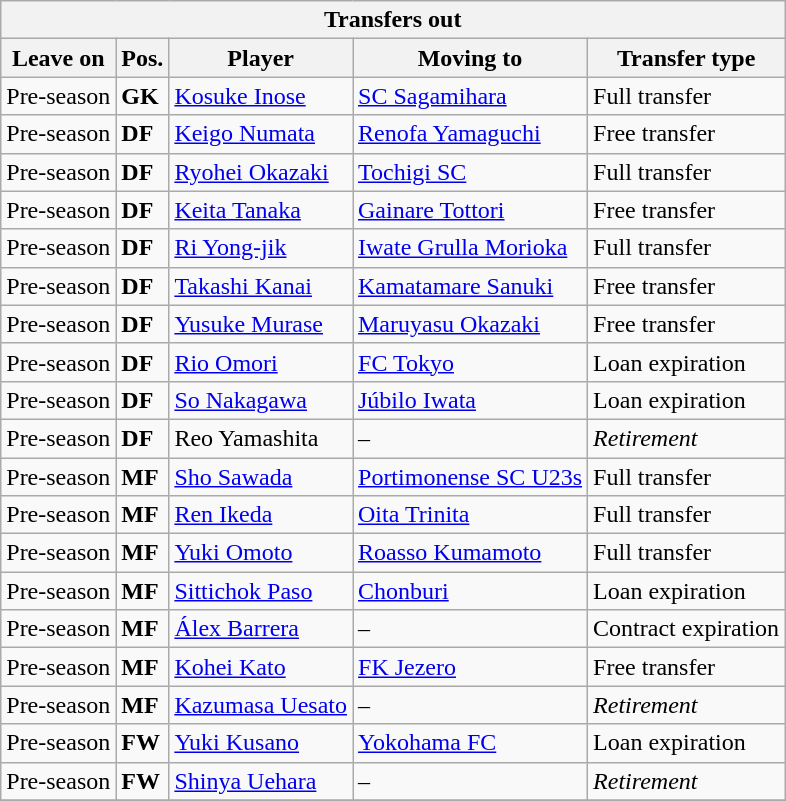<table class="wikitable sortable" style=“text-align:left;>
<tr>
<th colspan="5">Transfers out</th>
</tr>
<tr>
<th>Leave on</th>
<th>Pos.</th>
<th>Player</th>
<th>Moving to</th>
<th>Transfer type</th>
</tr>
<tr>
<td>Pre-season</td>
<td><strong>GK</strong></td>
<td> <a href='#'>Kosuke Inose</a></td>
<td> <a href='#'>SC Sagamihara</a></td>
<td>Full transfer</td>
</tr>
<tr>
<td>Pre-season</td>
<td><strong>DF</strong></td>
<td> <a href='#'>Keigo Numata</a></td>
<td> <a href='#'>Renofa Yamaguchi</a></td>
<td>Free transfer</td>
</tr>
<tr>
<td>Pre-season</td>
<td><strong>DF</strong></td>
<td> <a href='#'>Ryohei Okazaki</a></td>
<td> <a href='#'>Tochigi SC</a></td>
<td>Full transfer</td>
</tr>
<tr>
<td>Pre-season</td>
<td><strong>DF</strong></td>
<td> <a href='#'>Keita Tanaka</a></td>
<td> <a href='#'>Gainare Tottori</a></td>
<td>Free transfer</td>
</tr>
<tr>
<td>Pre-season</td>
<td><strong>DF</strong></td>
<td> <a href='#'>Ri Yong-jik</a></td>
<td> <a href='#'>Iwate Grulla Morioka</a></td>
<td>Full transfer</td>
</tr>
<tr>
<td>Pre-season</td>
<td><strong>DF</strong></td>
<td> <a href='#'>Takashi Kanai</a></td>
<td> <a href='#'>Kamatamare Sanuki</a></td>
<td>Free transfer</td>
</tr>
<tr>
<td>Pre-season</td>
<td><strong>DF</strong></td>
<td> <a href='#'>Yusuke Murase</a></td>
<td> <a href='#'>Maruyasu Okazaki</a></td>
<td>Free transfer</td>
</tr>
<tr>
<td>Pre-season</td>
<td><strong>DF</strong></td>
<td> <a href='#'>Rio Omori</a></td>
<td> <a href='#'>FC Tokyo</a></td>
<td>Loan expiration</td>
</tr>
<tr>
<td>Pre-season</td>
<td><strong>DF</strong></td>
<td> <a href='#'>So Nakagawa</a></td>
<td> <a href='#'>Júbilo Iwata</a></td>
<td>Loan expiration</td>
</tr>
<tr>
<td>Pre-season</td>
<td><strong>DF</strong></td>
<td> Reo Yamashita</td>
<td>–</td>
<td><em>Retirement</em></td>
</tr>
<tr>
<td>Pre-season</td>
<td><strong>MF</strong></td>
<td> <a href='#'>Sho Sawada</a></td>
<td> <a href='#'>Portimonense SC U23s</a></td>
<td>Full transfer</td>
</tr>
<tr>
<td>Pre-season</td>
<td><strong>MF</strong></td>
<td> <a href='#'>Ren Ikeda</a></td>
<td> <a href='#'>Oita Trinita</a></td>
<td>Full transfer</td>
</tr>
<tr>
<td>Pre-season</td>
<td><strong>MF</strong></td>
<td> <a href='#'>Yuki Omoto</a></td>
<td> <a href='#'>Roasso Kumamoto</a></td>
<td>Full transfer</td>
</tr>
<tr>
<td>Pre-season</td>
<td><strong>MF</strong></td>
<td> <a href='#'>Sittichok Paso</a></td>
<td> <a href='#'>Chonburi</a></td>
<td>Loan expiration</td>
</tr>
<tr>
<td>Pre-season</td>
<td><strong>MF</strong></td>
<td> <a href='#'>Álex Barrera</a></td>
<td>–</td>
<td>Contract expiration</td>
</tr>
<tr>
<td>Pre-season</td>
<td><strong>MF</strong></td>
<td> <a href='#'>Kohei Kato</a></td>
<td> <a href='#'>FK Jezero</a></td>
<td>Free transfer</td>
</tr>
<tr>
<td>Pre-season</td>
<td><strong>MF</strong></td>
<td> <a href='#'>Kazumasa Uesato</a></td>
<td>–</td>
<td><em>Retirement</em></td>
</tr>
<tr>
<td>Pre-season</td>
<td><strong>FW</strong></td>
<td> <a href='#'>Yuki Kusano</a></td>
<td> <a href='#'>Yokohama FC</a></td>
<td>Loan expiration</td>
</tr>
<tr>
<td>Pre-season</td>
<td><strong>FW</strong></td>
<td> <a href='#'>Shinya Uehara</a></td>
<td>–</td>
<td><em>Retirement</em></td>
</tr>
<tr>
</tr>
</table>
